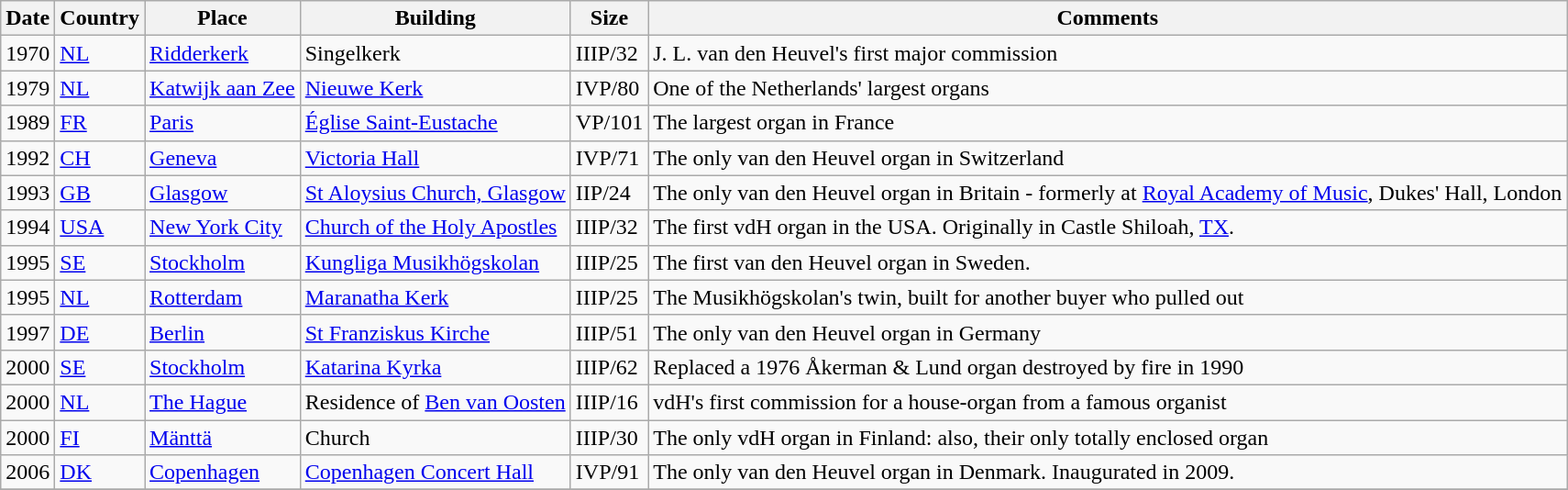<table class="wikitable">
<tr>
<th>Date</th>
<th>Country</th>
<th>Place</th>
<th>Building</th>
<th>Size</th>
<th>Comments</th>
</tr>
<tr>
<td>1970</td>
<td><a href='#'>NL</a></td>
<td><a href='#'>Ridderkerk</a></td>
<td>Singelkerk</td>
<td>IIIP/32</td>
<td>J. L. van den Heuvel's first major commission</td>
</tr>
<tr>
<td>1979</td>
<td><a href='#'>NL</a></td>
<td><a href='#'>Katwijk aan Zee</a></td>
<td><a href='#'>Nieuwe Kerk</a></td>
<td>IVP/80</td>
<td>One of the Netherlands' largest organs</td>
</tr>
<tr>
<td>1989</td>
<td><a href='#'>FR</a></td>
<td><a href='#'>Paris</a></td>
<td><a href='#'>Église Saint-Eustache</a></td>
<td>VP/101</td>
<td>The largest organ in France</td>
</tr>
<tr>
<td>1992</td>
<td><a href='#'>CH</a></td>
<td><a href='#'>Geneva</a></td>
<td><a href='#'>Victoria Hall</a></td>
<td>IVP/71</td>
<td>The only van den Heuvel organ in Switzerland</td>
</tr>
<tr>
<td>1993</td>
<td><a href='#'>GB</a></td>
<td><a href='#'>Glasgow</a></td>
<td><a href='#'>St Aloysius Church, Glasgow</a></td>
<td>IIP/24</td>
<td>The only van den Heuvel organ in Britain - formerly at <a href='#'>Royal Academy of Music</a>, Dukes' Hall, London</td>
</tr>
<tr>
<td>1994</td>
<td><a href='#'>USA</a></td>
<td><a href='#'>New York City</a></td>
<td><a href='#'>Church of the Holy Apostles</a></td>
<td>IIIP/32</td>
<td>The first vdH organ in the USA. Originally in Castle Shiloah, <a href='#'>TX</a>.</td>
</tr>
<tr>
<td>1995</td>
<td><a href='#'>SE</a></td>
<td><a href='#'>Stockholm</a></td>
<td><a href='#'>Kungliga Musikhögskolan</a></td>
<td>IIIP/25</td>
<td>The first van den Heuvel organ in Sweden.</td>
</tr>
<tr>
<td>1995</td>
<td><a href='#'>NL</a></td>
<td><a href='#'>Rotterdam</a></td>
<td><a href='#'>Maranatha Kerk</a></td>
<td>IIIP/25</td>
<td>The Musikhögskolan's twin, built for another buyer who pulled out</td>
</tr>
<tr>
<td>1997</td>
<td><a href='#'>DE</a></td>
<td><a href='#'>Berlin</a></td>
<td><a href='#'>St Franziskus Kirche</a></td>
<td>IIIP/51</td>
<td>The only van den Heuvel organ in Germany</td>
</tr>
<tr>
<td>2000</td>
<td><a href='#'>SE</a></td>
<td><a href='#'>Stockholm</a></td>
<td><a href='#'>Katarina Kyrka</a></td>
<td>IIIP/62</td>
<td>Replaced a 1976 Åkerman & Lund organ destroyed by fire in 1990</td>
</tr>
<tr>
<td>2000</td>
<td><a href='#'>NL</a></td>
<td><a href='#'>The Hague</a></td>
<td>Residence of <a href='#'>Ben van Oosten</a></td>
<td>IIIP/16</td>
<td>vdH's first commission for a house-organ from a famous organist</td>
</tr>
<tr>
<td>2000</td>
<td><a href='#'>FI</a></td>
<td><a href='#'>Mänttä</a></td>
<td>Church</td>
<td>IIIP/30</td>
<td>The only vdH organ in Finland: also, their only totally enclosed organ</td>
</tr>
<tr>
<td>2006</td>
<td><a href='#'>DK</a></td>
<td><a href='#'>Copenhagen</a></td>
<td><a href='#'>Copenhagen Concert Hall</a></td>
<td>IVP/91</td>
<td>The only van den Heuvel organ in Denmark. Inaugurated in 2009.</td>
</tr>
<tr>
</tr>
</table>
